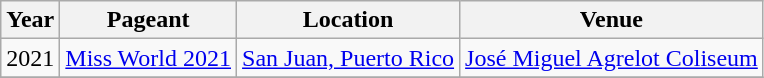<table class="wikitable">
<tr>
<th>Year</th>
<th>Pageant</th>
<th>Location</th>
<th>Venue</th>
</tr>
<tr>
<td>2021</td>
<td><a href='#'>Miss World 2021</a></td>
<td><a href='#'>San Juan, Puerto Rico</a></td>
<td><a href='#'>José Miguel Agrelot Coliseum</a></td>
</tr>
<tr>
</tr>
</table>
